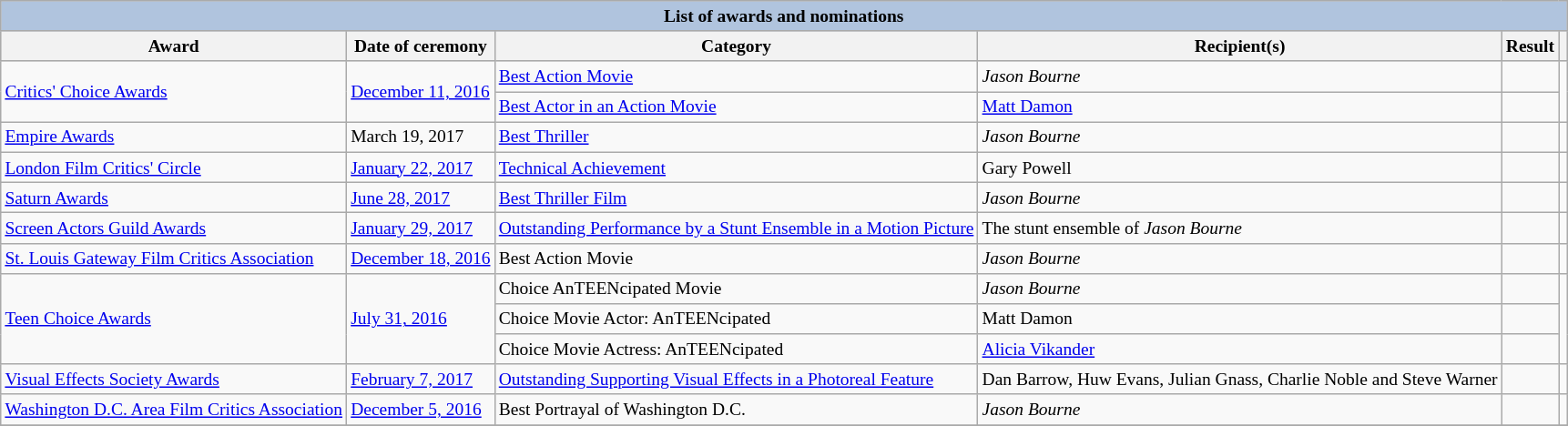<table class="wikitable sortable" style="font-size:small">
<tr style="background:#ccc; text-align:center;">
<th colspan="6" style="background: LightSteelBlue;">List of awards and nominations</th>
</tr>
<tr style="background:#ccc; text-align:center;">
<th>Award</th>
<th>Date of ceremony</th>
<th>Category</th>
<th>Recipient(s)</th>
<th>Result</th>
<th class="unsortable"></th>
</tr>
<tr>
<td rowspan="2"><a href='#'>Critics' Choice Awards</a></td>
<td rowspan="2"><a href='#'>December 11, 2016</a></td>
<td><a href='#'>Best Action Movie</a></td>
<td><em>Jason Bourne</em></td>
<td></td>
<td rowspan="2"></td>
</tr>
<tr>
<td><a href='#'>Best Actor in an Action Movie</a></td>
<td><a href='#'>Matt Damon</a></td>
<td></td>
</tr>
<tr>
<td><a href='#'>Empire Awards</a></td>
<td>March 19, 2017</td>
<td><a href='#'>Best Thriller</a></td>
<td><em>Jason Bourne</em></td>
<td></td>
<td></td>
</tr>
<tr>
<td><a href='#'>London Film Critics' Circle</a></td>
<td><a href='#'>January 22, 2017</a></td>
<td><a href='#'>Technical Achievement</a></td>
<td>Gary Powell</td>
<td></td>
<td></td>
</tr>
<tr>
<td><a href='#'>Saturn Awards</a></td>
<td><a href='#'>June 28, 2017</a></td>
<td><a href='#'>Best Thriller Film</a></td>
<td><em>Jason Bourne</em></td>
<td></td>
<td></td>
</tr>
<tr>
<td><a href='#'>Screen Actors Guild Awards</a></td>
<td><a href='#'>January 29, 2017</a></td>
<td><a href='#'>Outstanding Performance by a Stunt Ensemble in a Motion Picture</a></td>
<td>The stunt ensemble of <em>Jason Bourne</em></td>
<td></td>
<td></td>
</tr>
<tr>
<td><a href='#'>St. Louis Gateway Film Critics Association</a></td>
<td><a href='#'>December 18, 2016</a></td>
<td>Best Action Movie</td>
<td><em>Jason Bourne</em></td>
<td></td>
<td></td>
</tr>
<tr>
<td rowspan="3"><a href='#'>Teen Choice Awards</a></td>
<td rowspan="3"><a href='#'>July 31, 2016</a></td>
<td>Choice AnTEENcipated Movie</td>
<td><em>Jason Bourne</em></td>
<td></td>
<td rowspan="3"></td>
</tr>
<tr>
<td>Choice Movie Actor: AnTEENcipated</td>
<td>Matt Damon</td>
<td></td>
</tr>
<tr>
<td>Choice Movie Actress: AnTEENcipated</td>
<td><a href='#'>Alicia Vikander</a></td>
<td></td>
</tr>
<tr>
<td><a href='#'>Visual Effects Society Awards</a></td>
<td><a href='#'>February 7, 2017</a></td>
<td><a href='#'>Outstanding Supporting Visual Effects in a Photoreal Feature</a></td>
<td>Dan Barrow, Huw Evans, Julian Gnass, Charlie Noble and Steve Warner</td>
<td></td>
<td></td>
</tr>
<tr>
<td><a href='#'>Washington D.C. Area Film Critics Association</a></td>
<td><a href='#'>December 5, 2016</a></td>
<td>Best Portrayal of Washington D.C.</td>
<td><em>Jason Bourne</em></td>
<td></td>
<td></td>
</tr>
<tr>
</tr>
</table>
